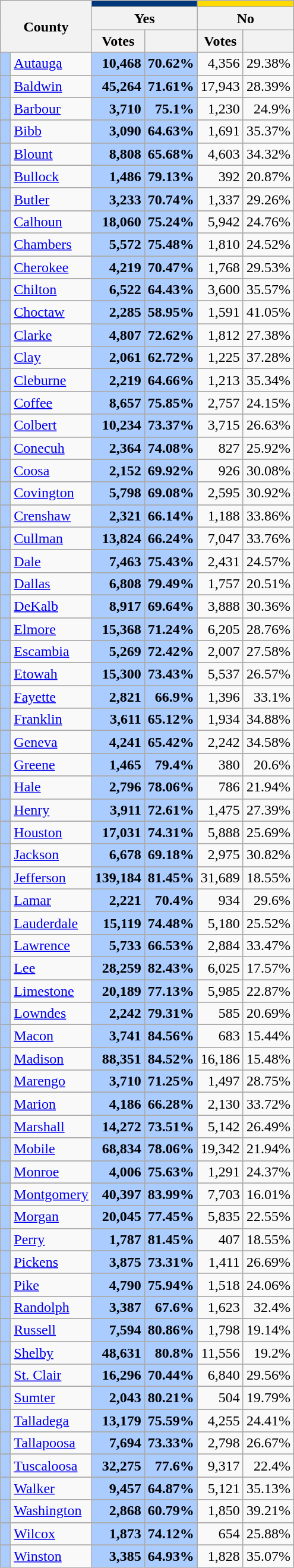<table class="mw-datatable wikitable sortable" style="text-align:right;">
<tr>
<th colspan="2" rowspan="3">County</th>
<th colspan="2" style="background-color:#01387b;"></th>
<th colspan="2" style="background-color:#feda00;"></th>
</tr>
<tr>
<th colspan="2">Yes</th>
<th colspan="2">No</th>
</tr>
<tr>
<th data-sort-type="number">Votes</th>
<th></th>
<th data-sort-type="number">Votes</th>
<th></th>
</tr>
<tr>
</tr>
<tr>
<td style="background:#acf;"> </td>
<td style="text-align:left;"><a href='#'>Autauga</a></td>
<td style="background:#acf; color:#000;"><strong>10,468</strong></td>
<td style="background:#acf; color:#000;"><strong>70.62%</strong></td>
<td>4,356</td>
<td>29.38%</td>
</tr>
<tr>
</tr>
<tr>
<td style="background:#acf;"> </td>
<td style="text-align:left;"><a href='#'>Baldwin</a></td>
<td style="background:#acf; color:#000;"><strong>45,264</strong></td>
<td style="background:#acf; color:#000;"><strong>71.61%</strong></td>
<td>17,943</td>
<td>28.39%</td>
</tr>
<tr>
</tr>
<tr>
<td style="background:#acf;"> </td>
<td style="text-align:left;"><a href='#'>Barbour</a></td>
<td style="background:#acf; color:#000;"><strong>3,710</strong></td>
<td style="background:#acf; color:#000;"><strong>75.1%</strong></td>
<td>1,230</td>
<td>24.9%</td>
</tr>
<tr>
</tr>
<tr>
<td style="background:#acf;"> </td>
<td style="text-align:left;"><a href='#'>Bibb</a></td>
<td style="background:#acf; color:#000;"><strong>3,090</strong></td>
<td style="background:#acf; color:#000;"><strong>64.63%</strong></td>
<td>1,691</td>
<td>35.37%</td>
</tr>
<tr>
</tr>
<tr>
<td style="background:#acf;"> </td>
<td style="text-align:left;"><a href='#'>Blount</a></td>
<td style="background:#acf; color:#000;"><strong>8,808</strong></td>
<td style="background:#acf; color:#000;"><strong>65.68%</strong></td>
<td>4,603</td>
<td>34.32%</td>
</tr>
<tr>
</tr>
<tr>
<td style="background:#acf;"> </td>
<td style="text-align:left;"><a href='#'>Bullock</a></td>
<td style="background:#acf; color:#000;"><strong>1,486</strong></td>
<td style="background:#acf; color:#000;"><strong>79.13%</strong></td>
<td>392</td>
<td>20.87%</td>
</tr>
<tr>
</tr>
<tr>
<td style="background:#acf;"> </td>
<td style="text-align:left;"><a href='#'>Butler</a></td>
<td style="background:#acf; color:#000;"><strong>3,233</strong></td>
<td style="background:#acf; color:#000;"><strong>70.74%</strong></td>
<td>1,337</td>
<td>29.26%</td>
</tr>
<tr>
</tr>
<tr>
<td style="background:#acf;"> </td>
<td style="text-align:left;"><a href='#'>Calhoun</a></td>
<td style="background:#acf; color:#000;"><strong>18,060</strong></td>
<td style="background:#acf; color:#000;"><strong>75.24%</strong></td>
<td>5,942</td>
<td>24.76%</td>
</tr>
<tr>
</tr>
<tr>
<td style="background:#acf;"> </td>
<td style="text-align:left;"><a href='#'>Chambers</a></td>
<td style="background:#acf; color:#000;"><strong>5,572</strong></td>
<td style="background:#acf; color:#000;"><strong>75.48%</strong></td>
<td>1,810</td>
<td>24.52%</td>
</tr>
<tr>
</tr>
<tr>
<td style="background:#acf;"> </td>
<td style="text-align:left;"><a href='#'>Cherokee</a></td>
<td style="background:#acf; color:#000;"><strong>4,219</strong></td>
<td style="background:#acf; color:#000;"><strong>70.47%</strong></td>
<td>1,768</td>
<td>29.53%</td>
</tr>
<tr>
</tr>
<tr>
<td style="background:#acf;"> </td>
<td style="text-align:left;"><a href='#'>Chilton</a></td>
<td style="background:#acf; color:#000;"><strong>6,522</strong></td>
<td style="background:#acf; color:#000;"><strong>64.43%</strong></td>
<td>3,600</td>
<td>35.57%</td>
</tr>
<tr>
</tr>
<tr>
<td style="background:#acf;"> </td>
<td style="text-align:left;"><a href='#'>Choctaw</a></td>
<td style="background:#acf; color:#000;"><strong>2,285</strong></td>
<td style="background:#acf; color:#000;"><strong>58.95%</strong></td>
<td>1,591</td>
<td>41.05%</td>
</tr>
<tr>
</tr>
<tr>
<td style="background:#acf;"> </td>
<td style="text-align:left;"><a href='#'>Clarke</a></td>
<td style="background:#acf; color:#000;"><strong>4,807</strong></td>
<td style="background:#acf; color:#000;"><strong>72.62%</strong></td>
<td>1,812</td>
<td>27.38%</td>
</tr>
<tr>
</tr>
<tr>
<td style="background:#acf;"> </td>
<td style="text-align:left;"><a href='#'>Clay</a></td>
<td style="background:#acf; color:#000;"><strong>2,061</strong></td>
<td style="background:#acf; color:#000;"><strong>62.72%</strong></td>
<td>1,225</td>
<td>37.28%</td>
</tr>
<tr>
</tr>
<tr>
<td style="background:#acf;"> </td>
<td style="text-align:left;"><a href='#'>Cleburne</a></td>
<td style="background:#acf; color:#000;"><strong>2,219</strong></td>
<td style="background:#acf; color:#000;"><strong>64.66%</strong></td>
<td>1,213</td>
<td>35.34%</td>
</tr>
<tr>
</tr>
<tr>
<td style="background:#acf;"> </td>
<td style="text-align:left;"><a href='#'>Coffee</a></td>
<td style="background:#acf; color:#000;"><strong>8,657</strong></td>
<td style="background:#acf; color:#000;"><strong>75.85%</strong></td>
<td>2,757</td>
<td>24.15%</td>
</tr>
<tr>
</tr>
<tr>
<td style="background:#acf;"> </td>
<td style="text-align:left;"><a href='#'>Colbert</a></td>
<td style="background:#acf; color:#000;"><strong>10,234</strong></td>
<td style="background:#acf; color:#000;"><strong>73.37%</strong></td>
<td>3,715</td>
<td>26.63%</td>
</tr>
<tr>
</tr>
<tr>
<td style="background:#acf;"> </td>
<td style="text-align:left;"><a href='#'>Conecuh</a></td>
<td style="background:#acf; color:#000;"><strong>2,364</strong></td>
<td style="background:#acf; color:#000;"><strong>74.08%</strong></td>
<td>827</td>
<td>25.92%</td>
</tr>
<tr>
</tr>
<tr>
<td style="background:#acf;"> </td>
<td style="text-align:left;"><a href='#'>Coosa</a></td>
<td style="background:#acf; color:#000;"><strong>2,152</strong></td>
<td style="background:#acf; color:#000;"><strong>69.92%</strong></td>
<td>926</td>
<td>30.08%</td>
</tr>
<tr>
</tr>
<tr>
<td style="background:#acf;"> </td>
<td style="text-align:left;"><a href='#'>Covington</a></td>
<td style="background:#acf; color:#000;"><strong>5,798</strong></td>
<td style="background:#acf; color:#000;"><strong>69.08%</strong></td>
<td>2,595</td>
<td>30.92%</td>
</tr>
<tr>
</tr>
<tr>
<td style="background:#acf;"> </td>
<td style="text-align:left;"><a href='#'>Crenshaw</a></td>
<td style="background:#acf; color:#000;"><strong>2,321</strong></td>
<td style="background:#acf; color:#000;"><strong>66.14%</strong></td>
<td>1,188</td>
<td>33.86%</td>
</tr>
<tr>
</tr>
<tr>
<td style="background:#acf;"> </td>
<td style="text-align:left;"><a href='#'>Cullman</a></td>
<td style="background:#acf; color:#000;"><strong>13,824</strong></td>
<td style="background:#acf; color:#000;"><strong>66.24%</strong></td>
<td>7,047</td>
<td>33.76%</td>
</tr>
<tr>
</tr>
<tr>
<td style="background:#acf;"> </td>
<td style="text-align:left;"><a href='#'>Dale</a></td>
<td style="background:#acf; color:#000;"><strong>7,463</strong></td>
<td style="background:#acf; color:#000;"><strong>75.43%</strong></td>
<td>2,431</td>
<td>24.57%</td>
</tr>
<tr>
</tr>
<tr>
<td style="background:#acf;"> </td>
<td style="text-align:left;"><a href='#'>Dallas</a></td>
<td style="background:#acf; color:#000;"><strong>6,808</strong></td>
<td style="background:#acf; color:#000;"><strong>79.49%</strong></td>
<td>1,757</td>
<td>20.51%</td>
</tr>
<tr>
</tr>
<tr>
<td style="background:#acf;"> </td>
<td style="text-align:left;"><a href='#'>DeKalb</a></td>
<td style="background:#acf; color:#000;"><strong>8,917</strong></td>
<td style="background:#acf; color:#000;"><strong>69.64%</strong></td>
<td>3,888</td>
<td>30.36%</td>
</tr>
<tr>
</tr>
<tr>
<td style="background:#acf;"> </td>
<td style="text-align:left;"><a href='#'>Elmore</a></td>
<td style="background:#acf; color:#000;"><strong>15,368</strong></td>
<td style="background:#acf; color:#000;"><strong>71.24%</strong></td>
<td>6,205</td>
<td>28.76%</td>
</tr>
<tr>
</tr>
<tr>
<td style="background:#acf;"> </td>
<td style="text-align:left;"><a href='#'>Escambia</a></td>
<td style="background:#acf; color:#000;"><strong>5,269</strong></td>
<td style="background:#acf; color:#000;"><strong>72.42%</strong></td>
<td>2,007</td>
<td>27.58%</td>
</tr>
<tr>
</tr>
<tr>
<td style="background:#acf;"> </td>
<td style="text-align:left;"><a href='#'>Etowah</a></td>
<td style="background:#acf; color:#000;"><strong>15,300</strong></td>
<td style="background:#acf; color:#000;"><strong>73.43%</strong></td>
<td>5,537</td>
<td>26.57%</td>
</tr>
<tr>
</tr>
<tr>
<td style="background:#acf;"> </td>
<td style="text-align:left;"><a href='#'>Fayette</a></td>
<td style="background:#acf; color:#000;"><strong>2,821</strong></td>
<td style="background:#acf; color:#000;"><strong>66.9%</strong></td>
<td>1,396</td>
<td>33.1%</td>
</tr>
<tr>
</tr>
<tr>
<td style="background:#acf;"> </td>
<td style="text-align:left;"><a href='#'>Franklin</a></td>
<td style="background:#acf; color:#000;"><strong>3,611</strong></td>
<td style="background:#acf; color:#000;"><strong>65.12%</strong></td>
<td>1,934</td>
<td>34.88%</td>
</tr>
<tr>
</tr>
<tr>
<td style="background:#acf;"> </td>
<td style="text-align:left;"><a href='#'>Geneva</a></td>
<td style="background:#acf; color:#000;"><strong>4,241</strong></td>
<td style="background:#acf; color:#000;"><strong>65.42%</strong></td>
<td>2,242</td>
<td>34.58%</td>
</tr>
<tr>
</tr>
<tr>
<td style="background:#acf;"> </td>
<td style="text-align:left;"><a href='#'>Greene</a></td>
<td style="background:#acf; color:#000;"><strong>1,465</strong></td>
<td style="background:#acf; color:#000;"><strong>79.4%</strong></td>
<td>380</td>
<td>20.6%</td>
</tr>
<tr>
</tr>
<tr>
<td style="background:#acf;"> </td>
<td style="text-align:left;"><a href='#'>Hale</a></td>
<td style="background:#acf; color:#000;"><strong>2,796</strong></td>
<td style="background:#acf; color:#000;"><strong>78.06%</strong></td>
<td>786</td>
<td>21.94%</td>
</tr>
<tr>
</tr>
<tr>
<td style="background:#acf;"> </td>
<td style="text-align:left;"><a href='#'>Henry</a></td>
<td style="background:#acf; color:#000;"><strong>3,911</strong></td>
<td style="background:#acf; color:#000;"><strong>72.61%</strong></td>
<td>1,475</td>
<td>27.39%</td>
</tr>
<tr>
</tr>
<tr>
<td style="background:#acf;"> </td>
<td style="text-align:left;"><a href='#'>Houston</a></td>
<td style="background:#acf; color:#000;"><strong>17,031</strong></td>
<td style="background:#acf; color:#000;"><strong>74.31%</strong></td>
<td>5,888</td>
<td>25.69%</td>
</tr>
<tr>
</tr>
<tr>
<td style="background:#acf;"> </td>
<td style="text-align:left;"><a href='#'>Jackson</a></td>
<td style="background:#acf; color:#000;"><strong>6,678</strong></td>
<td style="background:#acf; color:#000;"><strong>69.18%</strong></td>
<td>2,975</td>
<td>30.82%</td>
</tr>
<tr>
</tr>
<tr>
<td style="background:#acf;"> </td>
<td style="text-align:left;"><a href='#'>Jefferson</a></td>
<td style="background:#acf; color:#000;"><strong>139,184</strong></td>
<td style="background:#acf; color:#000;"><strong>81.45%</strong></td>
<td>31,689</td>
<td>18.55%</td>
</tr>
<tr>
</tr>
<tr>
<td style="background:#acf;"> </td>
<td style="text-align:left;"><a href='#'>Lamar</a></td>
<td style="background:#acf; color:#000;"><strong>2,221</strong></td>
<td style="background:#acf; color:#000;"><strong>70.4%</strong></td>
<td>934</td>
<td>29.6%</td>
</tr>
<tr>
</tr>
<tr>
<td style="background:#acf;"> </td>
<td style="text-align:left;"><a href='#'>Lauderdale</a></td>
<td style="background:#acf; color:#000;"><strong>15,119</strong></td>
<td style="background:#acf; color:#000;"><strong>74.48%</strong></td>
<td>5,180</td>
<td>25.52%</td>
</tr>
<tr>
</tr>
<tr>
<td style="background:#acf;"> </td>
<td style="text-align:left;"><a href='#'>Lawrence</a></td>
<td style="background:#acf; color:#000;"><strong>5,733</strong></td>
<td style="background:#acf; color:#000;"><strong>66.53%</strong></td>
<td>2,884</td>
<td>33.47%</td>
</tr>
<tr>
</tr>
<tr>
<td style="background:#acf;"> </td>
<td style="text-align:left;"><a href='#'>Lee</a></td>
<td style="background:#acf; color:#000;"><strong>28,259</strong></td>
<td style="background:#acf; color:#000;"><strong>82.43%</strong></td>
<td>6,025</td>
<td>17.57%</td>
</tr>
<tr>
</tr>
<tr>
<td style="background:#acf;"> </td>
<td style="text-align:left;"><a href='#'>Limestone</a></td>
<td style="background:#acf; color:#000;"><strong>20,189</strong></td>
<td style="background:#acf; color:#000;"><strong>77.13%</strong></td>
<td>5,985</td>
<td>22.87%</td>
</tr>
<tr>
</tr>
<tr>
<td style="background:#acf;"> </td>
<td style="text-align:left;"><a href='#'>Lowndes</a></td>
<td style="background:#acf; color:#000;"><strong>2,242</strong></td>
<td style="background:#acf; color:#000;"><strong>79.31%</strong></td>
<td>585</td>
<td>20.69%</td>
</tr>
<tr>
</tr>
<tr>
<td style="background:#acf;"> </td>
<td style="text-align:left;"><a href='#'>Macon</a></td>
<td style="background:#acf; color:#000;"><strong>3,741</strong></td>
<td style="background:#acf; color:#000;"><strong>84.56%</strong></td>
<td>683</td>
<td>15.44%</td>
</tr>
<tr>
</tr>
<tr>
<td style="background:#acf;"> </td>
<td style="text-align:left;"><a href='#'>Madison</a></td>
<td style="background:#acf; color:#000;"><strong>88,351</strong></td>
<td style="background:#acf; color:#000;"><strong>84.52%</strong></td>
<td>16,186</td>
<td>15.48%</td>
</tr>
<tr>
</tr>
<tr>
<td style="background:#acf;"> </td>
<td style="text-align:left;"><a href='#'>Marengo</a></td>
<td style="background:#acf; color:#000;"><strong>3,710</strong></td>
<td style="background:#acf; color:#000;"><strong>71.25%</strong></td>
<td>1,497</td>
<td>28.75%</td>
</tr>
<tr>
</tr>
<tr>
<td style="background:#acf;"> </td>
<td style="text-align:left;"><a href='#'>Marion</a></td>
<td style="background:#acf; color:#000;"><strong>4,186</strong></td>
<td style="background:#acf; color:#000;"><strong>66.28%</strong></td>
<td>2,130</td>
<td>33.72%</td>
</tr>
<tr>
</tr>
<tr>
<td style="background:#acf;"> </td>
<td style="text-align:left;"><a href='#'>Marshall</a></td>
<td style="background:#acf; color:#000;"><strong>14,272</strong></td>
<td style="background:#acf; color:#000;"><strong>73.51%</strong></td>
<td>5,142</td>
<td>26.49%</td>
</tr>
<tr>
</tr>
<tr>
<td style="background:#acf;"> </td>
<td style="text-align:left;"><a href='#'>Mobile</a></td>
<td style="background:#acf; color:#000;"><strong>68,834</strong></td>
<td style="background:#acf; color:#000;"><strong>78.06%</strong></td>
<td>19,342</td>
<td>21.94%</td>
</tr>
<tr>
</tr>
<tr>
<td style="background:#acf;"> </td>
<td style="text-align:left;"><a href='#'>Monroe</a></td>
<td style="background:#acf; color:#000;"><strong>4,006</strong></td>
<td style="background:#acf; color:#000;"><strong>75.63%</strong></td>
<td>1,291</td>
<td>24.37%</td>
</tr>
<tr>
</tr>
<tr>
<td style="background:#acf;"> </td>
<td style="text-align:left;"><a href='#'>Montgomery</a></td>
<td style="background:#acf; color:#000;"><strong>40,397</strong></td>
<td style="background:#acf; color:#000;"><strong>83.99%</strong></td>
<td>7,703</td>
<td>16.01%</td>
</tr>
<tr>
</tr>
<tr>
<td style="background:#acf;"> </td>
<td style="text-align:left;"><a href='#'>Morgan</a></td>
<td style="background:#acf; color:#000;"><strong>20,045</strong></td>
<td style="background:#acf; color:#000;"><strong>77.45%</strong></td>
<td>5,835</td>
<td>22.55%</td>
</tr>
<tr>
</tr>
<tr>
<td style="background:#acf;"> </td>
<td style="text-align:left;"><a href='#'>Perry</a></td>
<td style="background:#acf; color:#000;"><strong>1,787</strong></td>
<td style="background:#acf; color:#000;"><strong>81.45%</strong></td>
<td>407</td>
<td>18.55%</td>
</tr>
<tr>
</tr>
<tr>
<td style="background:#acf;"> </td>
<td style="text-align:left;"><a href='#'>Pickens</a></td>
<td style="background:#acf; color:#000;"><strong>3,875</strong></td>
<td style="background:#acf; color:#000;"><strong>73.31%</strong></td>
<td>1,411</td>
<td>26.69%</td>
</tr>
<tr>
</tr>
<tr>
<td style="background:#acf;"> </td>
<td style="text-align:left;"><a href='#'>Pike</a></td>
<td style="background:#acf; color:#000;"><strong>4,790</strong></td>
<td style="background:#acf; color:#000;"><strong>75.94%</strong></td>
<td>1,518</td>
<td>24.06%</td>
</tr>
<tr>
</tr>
<tr>
<td style="background:#acf;"> </td>
<td style="text-align:left;"><a href='#'>Randolph</a></td>
<td style="background:#acf; color:#000;"><strong>3,387</strong></td>
<td style="background:#acf; color:#000;"><strong>67.6%</strong></td>
<td>1,623</td>
<td>32.4%</td>
</tr>
<tr>
</tr>
<tr>
<td style="background:#acf;"> </td>
<td style="text-align:left;"><a href='#'>Russell</a></td>
<td style="background:#acf; color:#000;"><strong>7,594</strong></td>
<td style="background:#acf; color:#000;"><strong>80.86%</strong></td>
<td>1,798</td>
<td>19.14%</td>
</tr>
<tr>
</tr>
<tr>
<td style="background:#acf;"> </td>
<td style="text-align:left;"><a href='#'>Shelby</a></td>
<td style="background:#acf; color:#000;"><strong>48,631</strong></td>
<td style="background:#acf; color:#000;"><strong>80.8%</strong></td>
<td>11,556</td>
<td>19.2%</td>
</tr>
<tr>
</tr>
<tr>
<td style="background:#acf;"> </td>
<td style="text-align:left;"><a href='#'>St. Clair</a></td>
<td style="background:#acf; color:#000;"><strong>16,296</strong></td>
<td style="background:#acf; color:#000;"><strong>70.44%</strong></td>
<td>6,840</td>
<td>29.56%</td>
</tr>
<tr>
</tr>
<tr>
<td style="background:#acf;"> </td>
<td style="text-align:left;"><a href='#'>Sumter</a></td>
<td style="background:#acf; color:#000;"><strong>2,043</strong></td>
<td style="background:#acf; color:#000;"><strong>80.21%</strong></td>
<td>504</td>
<td>19.79%</td>
</tr>
<tr>
</tr>
<tr>
<td style="background:#acf;"> </td>
<td style="text-align:left;"><a href='#'>Talladega</a></td>
<td style="background:#acf; color:#000;"><strong>13,179</strong></td>
<td style="background:#acf; color:#000;"><strong>75.59%</strong></td>
<td>4,255</td>
<td>24.41%</td>
</tr>
<tr>
</tr>
<tr>
<td style="background:#acf;"> </td>
<td style="text-align:left;"><a href='#'>Tallapoosa</a></td>
<td style="background:#acf; color:#000;"><strong>7,694</strong></td>
<td style="background:#acf; color:#000;"><strong>73.33%</strong></td>
<td>2,798</td>
<td>26.67%</td>
</tr>
<tr>
</tr>
<tr>
<td style="background:#acf;"> </td>
<td style="text-align:left;"><a href='#'>Tuscaloosa</a></td>
<td style="background:#acf; color:#000;"><strong>32,275</strong></td>
<td style="background:#acf; color:#000;"><strong>77.6%</strong></td>
<td>9,317</td>
<td>22.4%</td>
</tr>
<tr>
</tr>
<tr>
<td style="background:#acf;"> </td>
<td style="text-align:left;"><a href='#'>Walker</a></td>
<td style="background:#acf; color:#000;"><strong>9,457</strong></td>
<td style="background:#acf; color:#000;"><strong>64.87%</strong></td>
<td>5,121</td>
<td>35.13%</td>
</tr>
<tr>
</tr>
<tr>
<td style="background:#acf;"> </td>
<td style="text-align:left;"><a href='#'>Washington</a></td>
<td style="background:#acf; color:#000;"><strong>2,868</strong></td>
<td style="background:#acf; color:#000;"><strong>60.79%</strong></td>
<td>1,850</td>
<td>39.21%</td>
</tr>
<tr>
</tr>
<tr>
<td style="background:#acf;"> </td>
<td style="text-align:left;"><a href='#'>Wilcox</a></td>
<td style="background:#acf; color:#000;"><strong>1,873</strong></td>
<td style="background:#acf; color:#000;"><strong>74.12%</strong></td>
<td>654</td>
<td>25.88%</td>
</tr>
<tr>
</tr>
<tr>
<td style="background:#acf;"> </td>
<td style="text-align:left;"><a href='#'>Winston</a></td>
<td style="background:#acf; color:#000;"><strong>3,385</strong></td>
<td style="background:#acf; color:#000;"><strong>64.93%</strong></td>
<td>1,828</td>
<td>35.07%</td>
</tr>
</table>
